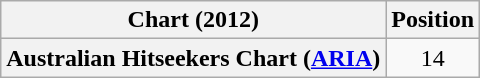<table class="wikitable plainrowheaders" style="text-align:center">
<tr>
<th scope="col">Chart (2012)</th>
<th scope="col">Position</th>
</tr>
<tr>
<th scope="row">Australian Hitseekers Chart (<a href='#'>ARIA</a>)</th>
<td>14</td>
</tr>
</table>
